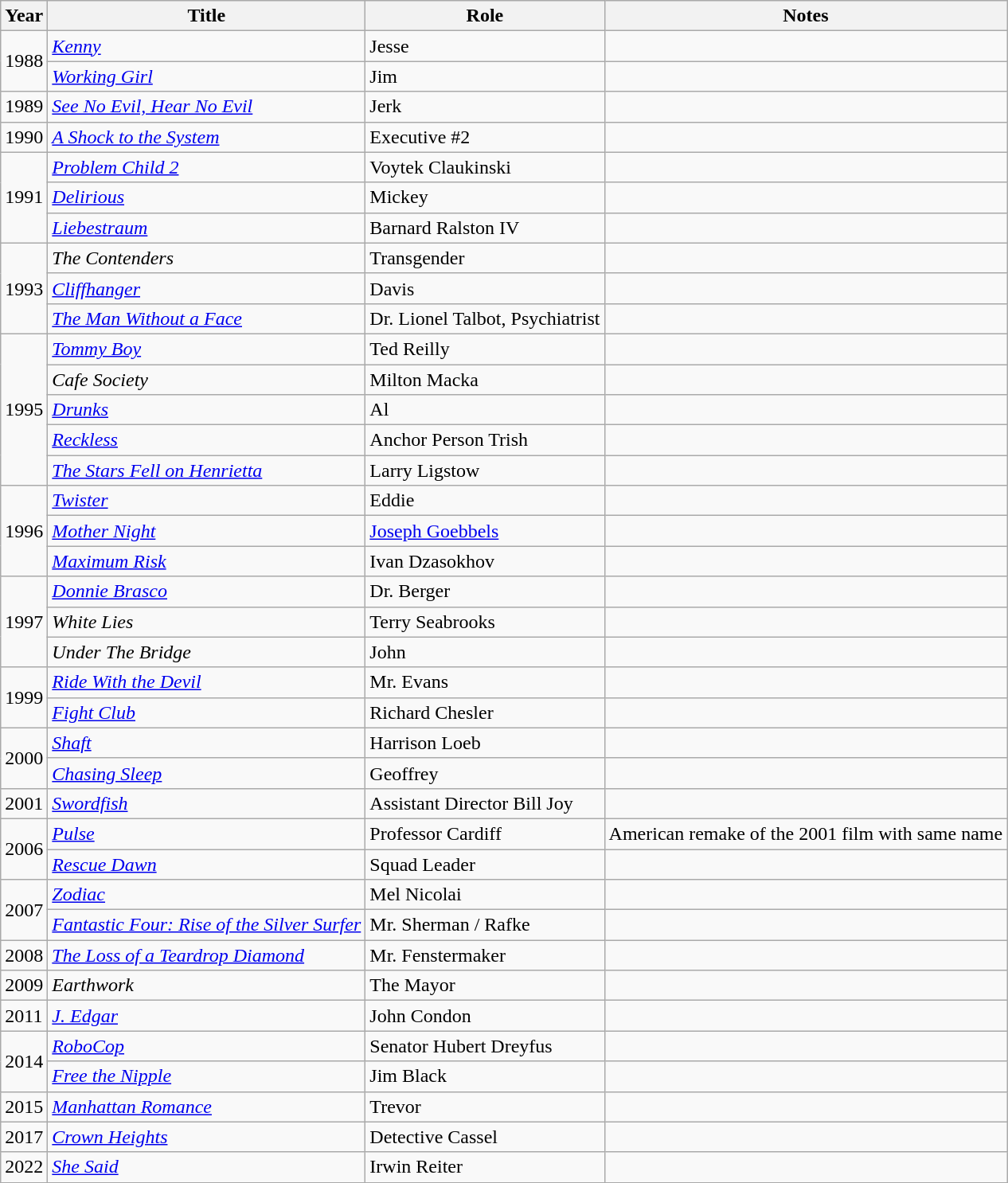<table class="wikitable sortable">
<tr>
<th>Year</th>
<th>Title</th>
<th>Role</th>
<th class="unsortable">Notes</th>
</tr>
<tr>
<td rowspan="2">1988</td>
<td><em><a href='#'>Kenny</a></em></td>
<td>Jesse</td>
<td></td>
</tr>
<tr>
<td><em><a href='#'>Working Girl</a></em></td>
<td>Jim</td>
<td></td>
</tr>
<tr>
<td>1989</td>
<td><em><a href='#'>See No Evil, Hear No Evil</a></em></td>
<td>Jerk</td>
<td></td>
</tr>
<tr>
<td>1990</td>
<td><em><a href='#'>A Shock to the System</a></em></td>
<td>Executive #2</td>
<td></td>
</tr>
<tr>
<td rowspan="3">1991</td>
<td><em><a href='#'>Problem Child 2</a></em></td>
<td>Voytek Claukinski</td>
<td></td>
</tr>
<tr>
<td><em><a href='#'>Delirious</a></em></td>
<td>Mickey</td>
<td></td>
</tr>
<tr>
<td><em><a href='#'>Liebestraum</a></em></td>
<td>Barnard Ralston IV</td>
<td></td>
</tr>
<tr>
<td rowspan="3">1993</td>
<td><em>The Contenders</em></td>
<td>Transgender</td>
<td></td>
</tr>
<tr>
<td><em><a href='#'>Cliffhanger</a></em></td>
<td>Davis</td>
<td></td>
</tr>
<tr>
<td><em><a href='#'>The Man Without a Face</a></em></td>
<td>Dr. Lionel Talbot, Psychiatrist</td>
<td></td>
</tr>
<tr>
<td rowspan="5">1995</td>
<td><em><a href='#'>Tommy Boy</a></em></td>
<td>Ted Reilly</td>
<td></td>
</tr>
<tr>
<td><em>Cafe Society</em></td>
<td>Milton Macka</td>
<td></td>
</tr>
<tr>
<td><em><a href='#'>Drunks</a></em></td>
<td>Al</td>
<td></td>
</tr>
<tr>
<td><em><a href='#'>Reckless</a></em></td>
<td>Anchor Person Trish</td>
<td></td>
</tr>
<tr>
<td><em><a href='#'>The Stars Fell on Henrietta</a></em></td>
<td>Larry Ligstow</td>
<td></td>
</tr>
<tr>
<td rowspan="3">1996</td>
<td><em><a href='#'>Twister</a></em></td>
<td>Eddie</td>
<td></td>
</tr>
<tr>
<td><em><a href='#'>Mother Night</a></em></td>
<td><a href='#'>Joseph Goebbels</a></td>
<td></td>
</tr>
<tr>
<td><em><a href='#'>Maximum Risk</a></em></td>
<td>Ivan Dzasokhov</td>
<td></td>
</tr>
<tr>
<td rowspan="3">1997</td>
<td><em><a href='#'>Donnie Brasco</a></em></td>
<td>Dr. Berger</td>
<td></td>
</tr>
<tr>
<td><em>White Lies</em></td>
<td>Terry Seabrooks</td>
<td></td>
</tr>
<tr>
<td><em>Under The Bridge</em></td>
<td>John</td>
<td></td>
</tr>
<tr>
<td rowspan="2">1999</td>
<td><em><a href='#'>Ride With the Devil</a></em></td>
<td>Mr. Evans</td>
<td></td>
</tr>
<tr>
<td><em><a href='#'>Fight Club</a></em></td>
<td>Richard Chesler</td>
<td></td>
</tr>
<tr>
<td rowspan="2">2000</td>
<td><em><a href='#'>Shaft</a></em></td>
<td>Harrison Loeb</td>
<td></td>
</tr>
<tr>
<td><em><a href='#'>Chasing Sleep</a></em></td>
<td>Geoffrey</td>
<td></td>
</tr>
<tr>
<td>2001</td>
<td><em><a href='#'>Swordfish</a></em></td>
<td>Assistant Director Bill Joy</td>
<td></td>
</tr>
<tr>
<td rowspan="2">2006</td>
<td><em><a href='#'>Pulse</a></em></td>
<td>Professor Cardiff</td>
<td>American remake of the 2001 film with same name</td>
</tr>
<tr>
<td><em><a href='#'>Rescue Dawn</a></em></td>
<td>Squad Leader</td>
<td></td>
</tr>
<tr>
<td rowspan="2">2007</td>
<td><em><a href='#'>Zodiac</a></em></td>
<td>Mel Nicolai</td>
<td></td>
</tr>
<tr>
<td><em><a href='#'>Fantastic Four: Rise of the Silver Surfer</a></em></td>
<td>Mr. Sherman / Rafke</td>
<td></td>
</tr>
<tr>
<td>2008</td>
<td><em><a href='#'>The Loss of a Teardrop Diamond</a></em></td>
<td>Mr. Fenstermaker</td>
<td></td>
</tr>
<tr>
<td>2009</td>
<td><em>Earthwork</em></td>
<td>The Mayor</td>
<td></td>
</tr>
<tr>
<td>2011</td>
<td><em><a href='#'>J. Edgar</a></em></td>
<td>John Condon</td>
<td></td>
</tr>
<tr>
<td rowspan="2">2014</td>
<td><em><a href='#'>RoboCop</a></em></td>
<td>Senator Hubert Dreyfus</td>
<td></td>
</tr>
<tr>
<td><em><a href='#'>Free the Nipple</a></em></td>
<td>Jim Black</td>
<td></td>
</tr>
<tr>
<td>2015</td>
<td><em><a href='#'>Manhattan Romance</a></em></td>
<td>Trevor</td>
<td></td>
</tr>
<tr>
<td>2017</td>
<td><em><a href='#'>Crown Heights</a></em></td>
<td>Detective Cassel</td>
<td></td>
</tr>
<tr>
<td>2022</td>
<td><em><a href='#'>She Said</a></em></td>
<td>Irwin Reiter</td>
<td></td>
</tr>
<tr>
</tr>
</table>
